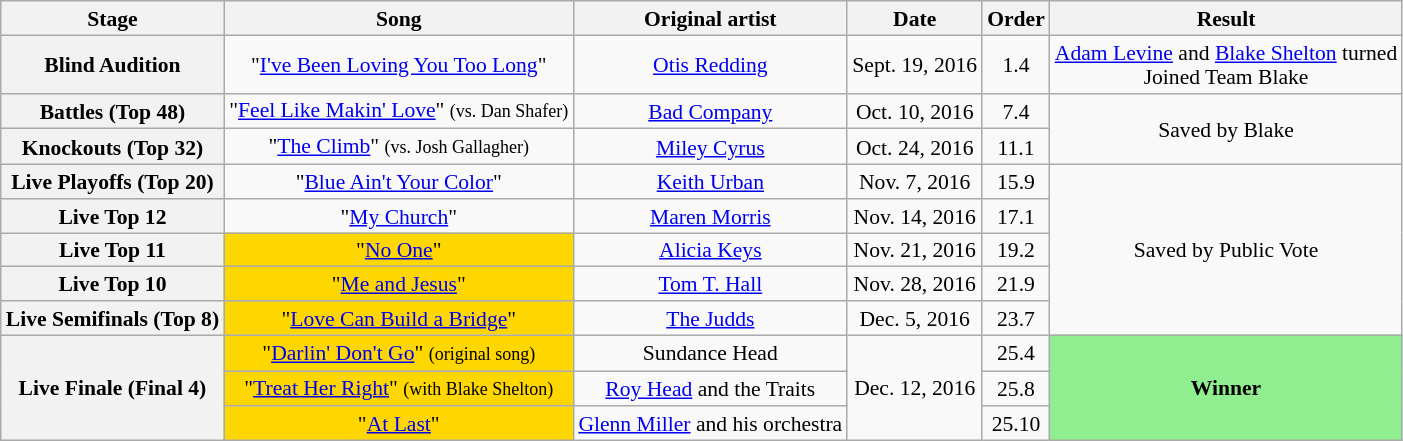<table class="wikitable" style="text-align:center; font-size:90%; line-height:16px;">
<tr>
<th scope="col">Stage</th>
<th scope="col">Song</th>
<th scope="col">Original artist</th>
<th scope="col">Date</th>
<th scope="col">Order</th>
<th scope="col">Result</th>
</tr>
<tr>
<th scope="row">Blind Audition</th>
<td>"<a href='#'>I've Been Loving You Too Long</a>"</td>
<td><a href='#'>Otis Redding</a></td>
<td>Sept. 19, 2016</td>
<td>1.4</td>
<td><a href='#'>Adam Levine</a> and <a href='#'>Blake Shelton</a> turned<br>Joined Team Blake</td>
</tr>
<tr>
<th scope="row">Battles (Top 48)</th>
<td>"<a href='#'>Feel Like Makin' Love</a>" <small>(vs. Dan Shafer)</small></td>
<td><a href='#'>Bad Company</a></td>
<td>Oct. 10, 2016</td>
<td>7.4</td>
<td rowspan=2>Saved by Blake</td>
</tr>
<tr>
<th scope="row">Knockouts (Top 32)</th>
<td>"<a href='#'>The Climb</a>"  <small>(vs. Josh Gallagher)</small></td>
<td><a href='#'>Miley Cyrus</a></td>
<td>Oct. 24, 2016</td>
<td>11.1</td>
</tr>
<tr>
<th scope="row">Live Playoffs (Top 20)</th>
<td>"<a href='#'>Blue Ain't Your Color</a>"</td>
<td><a href='#'>Keith Urban</a></td>
<td>Nov. 7, 2016</td>
<td>15.9</td>
<td rowspan=5>Saved by Public Vote</td>
</tr>
<tr>
<th scope="row">Live Top 12</th>
<td>"<a href='#'>My Church</a>"</td>
<td><a href='#'>Maren Morris</a></td>
<td>Nov. 14, 2016</td>
<td>17.1</td>
</tr>
<tr>
<th scope="row">Live Top 11</th>
<td style="background:gold;">"<a href='#'>No One</a>"</td>
<td><a href='#'>Alicia Keys</a></td>
<td>Nov. 21, 2016</td>
<td>19.2</td>
</tr>
<tr>
<th scope="row">Live Top 10</th>
<td style="background:gold;">"<a href='#'>Me and Jesus</a>"</td>
<td><a href='#'>Tom T. Hall</a></td>
<td>Nov. 28, 2016</td>
<td>21.9</td>
</tr>
<tr>
<th scope="row">Live Semifinals (Top 8)</th>
<td style="background:gold;">"<a href='#'>Love Can Build a Bridge</a>"</td>
<td><a href='#'>The Judds</a></td>
<td>Dec. 5, 2016</td>
<td>23.7</td>
</tr>
<tr>
<th scope="row" rowspan="3">Live Finale (Final 4)</th>
<td style="background:gold;">"<a href='#'>Darlin' Don't Go</a>" <small>(original song)</small></td>
<td>Sundance Head</td>
<td rowspan="3">Dec. 12, 2016</td>
<td>25.4</td>
<td style="background:lightgreen;"  rowspan="3"><strong>Winner</strong></td>
</tr>
<tr>
<td style="background:gold;">"<a href='#'>Treat Her Right</a>" <small>(with Blake Shelton)</small></td>
<td><a href='#'>Roy Head</a> and the Traits</td>
<td>25.8</td>
</tr>
<tr>
<td style="background:gold;">"<a href='#'>At Last</a>"</td>
<td><a href='#'>Glenn Miller</a> and his orchestra</td>
<td>25.10</td>
</tr>
</table>
